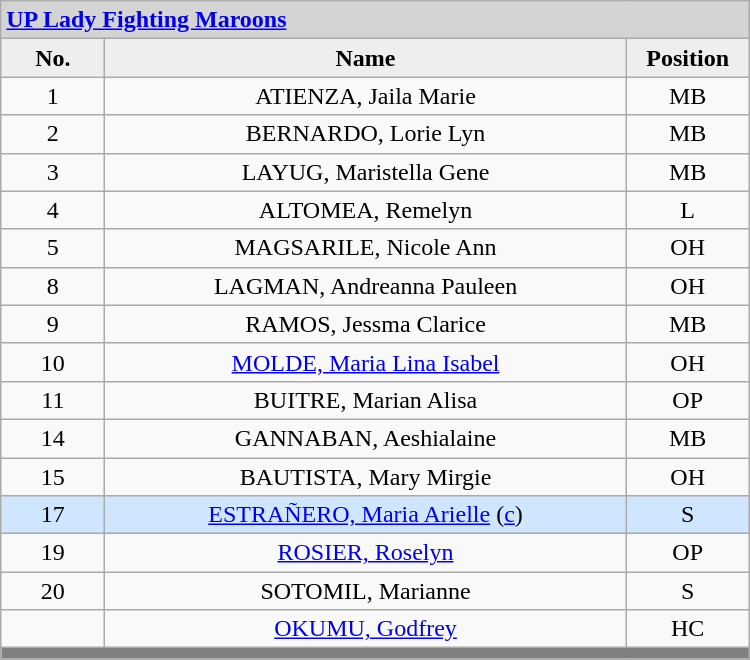<table class='wikitable mw-collapsible mw-collapsed' style="text-align: center; width: 500px; border: none">
<tr>
<th style="background:#D4D4D4; text-align:left;" colspan=3><a href='#'>UP Lady Fighting Maroons</a></th>
</tr>
<tr style="background:#EEEEEE; font-weight:bold;">
<td width=10%>No.</td>
<td width=50%>Name</td>
<td width=10%>Position</td>
</tr>
<tr>
<td>1</td>
<td>ATIENZA, Jaila Marie</td>
<td>MB</td>
</tr>
<tr>
<td>2</td>
<td>BERNARDO, Lorie Lyn</td>
<td>MB</td>
</tr>
<tr>
<td>3</td>
<td>LAYUG, Maristella Gene</td>
<td>MB</td>
</tr>
<tr>
<td>4</td>
<td>ALTOMEA, Remelyn</td>
<td>L</td>
</tr>
<tr>
<td>5</td>
<td>MAGSARILE, Nicole Ann</td>
<td>OH</td>
</tr>
<tr>
<td>8</td>
<td>LAGMAN, Andreanna Pauleen</td>
<td>OH</td>
</tr>
<tr>
<td>9</td>
<td>RAMOS, Jessma Clarice</td>
<td>MB</td>
</tr>
<tr>
<td>10</td>
<td><a href='#'>MOLDE, Maria Lina Isabel</a></td>
<td>OH</td>
</tr>
<tr>
<td>11</td>
<td>BUITRE, Marian Alisa</td>
<td>OP</td>
</tr>
<tr>
<td>14</td>
<td>GANNABAN, Aeshialaine</td>
<td>MB</td>
</tr>
<tr>
<td>15</td>
<td>BAUTISTA, Mary Mirgie</td>
<td>OH</td>
</tr>
<tr style="background:#D0E6FF;">
<td>17</td>
<td><a href='#'>ESTRAÑERO, Maria Arielle</a> (<a href='#'>c</a>)</td>
<td>S</td>
</tr>
<tr>
<td>19</td>
<td><a href='#'>ROSIER, Roselyn</a></td>
<td>OP</td>
</tr>
<tr>
<td>20</td>
<td>SOTOMIL, Marianne</td>
<td>S</td>
</tr>
<tr>
<td></td>
<td><a href='#'>OKUMU, Godfrey</a></td>
<td>HC</td>
</tr>
<tr>
<th style='background: grey;' colspan=3></th>
</tr>
</table>
